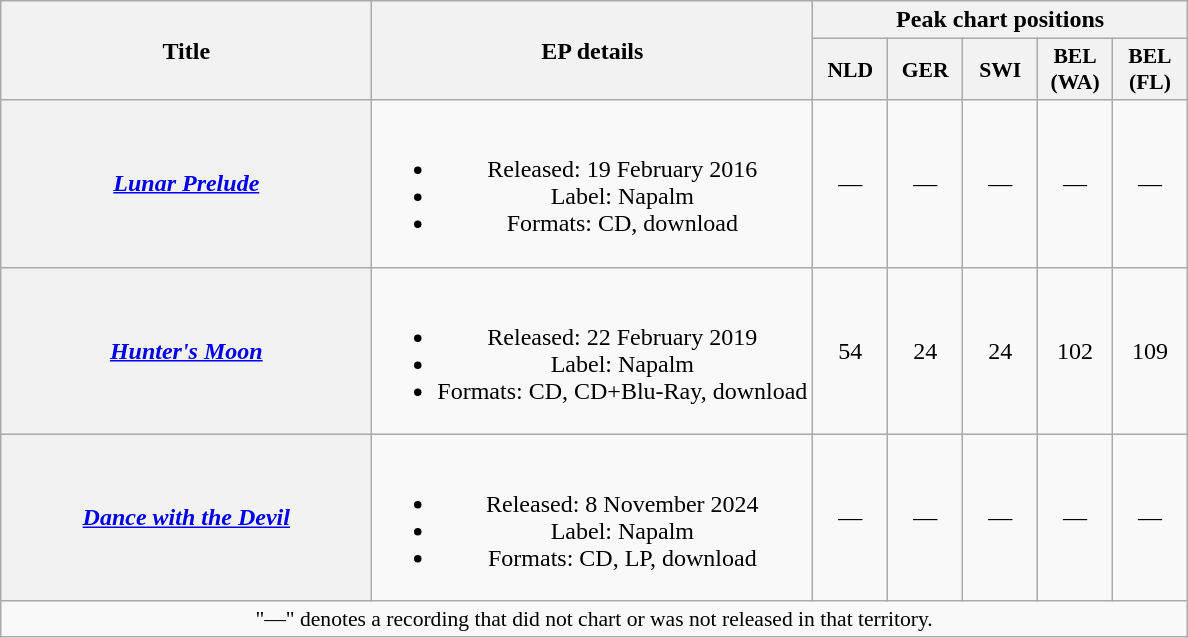<table class="wikitable plainrowheaders" style="text-align:center;">
<tr>
<th scope="col" rowspan="2" style="width:15em;">Title</th>
<th scope="col" rowspan="2">EP details</th>
<th scope="col" colspan="5">Peak chart positions</th>
</tr>
<tr>
<th scope="col" style="width:3em;font-size:90%;">NLD<br></th>
<th scope="col" style="width:3em;font-size:90%;">GER<br></th>
<th scope="col" style="width:3em;font-size:90%;">SWI<br></th>
<th scope="col" style="width:3em;font-size:90%;">BEL (WA)<br></th>
<th scope="col" style="width:3em;font-size:90%;">BEL (FL)<br></th>
</tr>
<tr>
<th scope="row"><em><a href='#'>Lunar Prelude</a></em></th>
<td><br><ul><li>Released: 19 February 2016</li><li>Label: Napalm</li><li>Formats: CD, download</li></ul></td>
<td>—</td>
<td>—</td>
<td>—</td>
<td>—</td>
<td>—</td>
</tr>
<tr>
<th scope="row"><em><a href='#'>Hunter's Moon</a></em></th>
<td><br><ul><li>Released: 22 February 2019</li><li>Label: Napalm</li><li>Formats: CD, CD+Blu-Ray, download</li></ul></td>
<td>54</td>
<td>24</td>
<td>24</td>
<td>102</td>
<td>109</td>
</tr>
<tr>
<th scope="row"><em><a href='#'>Dance with the Devil</a></em></th>
<td><br><ul><li>Released: 8 November 2024</li><li>Label: Napalm</li><li>Formats: CD, LP, download</li></ul></td>
<td>—</td>
<td>—</td>
<td>—</td>
<td>—</td>
<td>—</td>
</tr>
<tr>
<td colspan="11" style="font-size:90%">"—" denotes a recording that did not chart or was not released in that territory.</td>
</tr>
</table>
